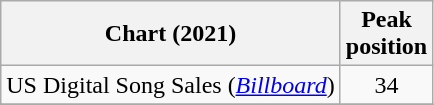<table class="wikitable sortable">
<tr>
<th>Chart (2021)</th>
<th>Peak<br>position</th>
</tr>
<tr>
<td>US Digital Song Sales (<em><a href='#'>Billboard</a></em>)</td>
<td align="center">34</td>
</tr>
<tr>
</tr>
</table>
